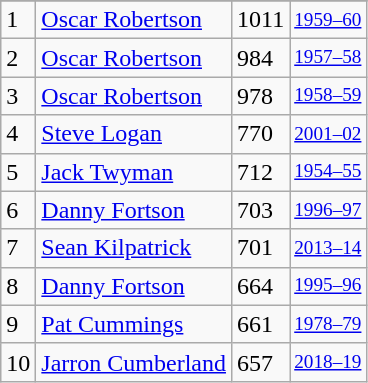<table class="wikitable">
<tr>
</tr>
<tr>
<td>1</td>
<td><a href='#'>Oscar Robertson</a></td>
<td>1011</td>
<td style="font-size:80%;"><a href='#'>1959–60</a></td>
</tr>
<tr>
<td>2</td>
<td><a href='#'>Oscar Robertson</a></td>
<td>984</td>
<td style="font-size:80%;"><a href='#'>1957–58</a></td>
</tr>
<tr>
<td>3</td>
<td><a href='#'>Oscar Robertson</a></td>
<td>978</td>
<td style="font-size:80%;"><a href='#'>1958–59</a></td>
</tr>
<tr>
<td>4</td>
<td><a href='#'>Steve Logan</a></td>
<td>770</td>
<td style="font-size:80%;"><a href='#'>2001–02</a></td>
</tr>
<tr>
<td>5</td>
<td><a href='#'>Jack Twyman</a></td>
<td>712</td>
<td style="font-size:80%;"><a href='#'>1954–55</a></td>
</tr>
<tr>
<td>6</td>
<td><a href='#'>Danny Fortson</a></td>
<td>703</td>
<td style="font-size:80%;"><a href='#'>1996–97</a></td>
</tr>
<tr>
<td>7</td>
<td><a href='#'>Sean Kilpatrick</a></td>
<td>701</td>
<td style="font-size:80%;"><a href='#'>2013–14</a></td>
</tr>
<tr>
<td>8</td>
<td><a href='#'>Danny Fortson</a></td>
<td>664</td>
<td style="font-size:80%;"><a href='#'>1995–96</a></td>
</tr>
<tr>
<td>9</td>
<td><a href='#'>Pat Cummings</a></td>
<td>661</td>
<td style="font-size:80%;"><a href='#'>1978–79</a></td>
</tr>
<tr>
<td>10</td>
<td><a href='#'>Jarron Cumberland</a></td>
<td>657</td>
<td style="font-size:80%;"><a href='#'>2018–19</a></td>
</tr>
</table>
